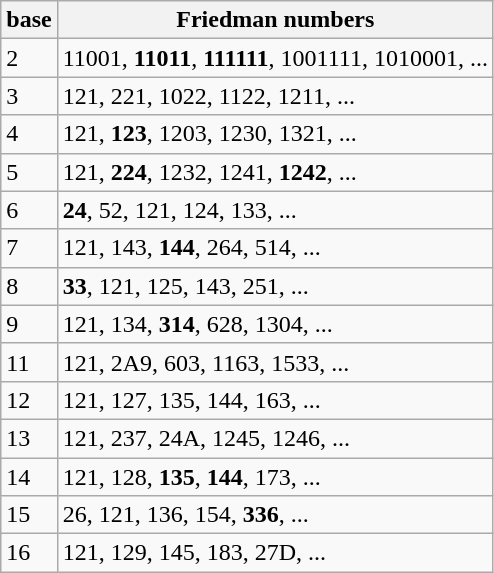<table class="wikitable">
<tr>
<th>base</th>
<th>Friedman numbers</th>
</tr>
<tr>
<td>2</td>
<td>11001, <strong>11011</strong>, <strong>111111</strong>, 1001111, 1010001, ...</td>
</tr>
<tr>
<td>3</td>
<td>121, 221, 1022, 1122, 1211, ...</td>
</tr>
<tr>
<td>4</td>
<td>121, <strong>123</strong>, 1203, 1230, 1321, ...</td>
</tr>
<tr>
<td>5</td>
<td>121, <strong>224</strong>, 1232, 1241, <strong>1242</strong>, ...</td>
</tr>
<tr>
<td>6</td>
<td><strong>24</strong>, 52, 121, 124, 133, ...</td>
</tr>
<tr>
<td>7</td>
<td>121, 143, <strong>144</strong>, 264, 514, ...</td>
</tr>
<tr>
<td>8</td>
<td><strong>33</strong>, 121, 125, 143, 251, ...</td>
</tr>
<tr>
<td>9</td>
<td>121, 134, <strong>314</strong>, 628, 1304, ...</td>
</tr>
<tr>
<td>11</td>
<td>121, 2A9, 603, 1163, 1533, ...</td>
</tr>
<tr>
<td>12</td>
<td>121, 127, 135, 144, 163, ...</td>
</tr>
<tr>
<td>13</td>
<td>121, 237, 24A, 1245, 1246, ...</td>
</tr>
<tr>
<td>14</td>
<td>121, 128, <strong>135</strong>, <strong>144</strong>, 173, ...</td>
</tr>
<tr>
<td>15</td>
<td>26, 121, 136, 154, <strong>336</strong>, ...</td>
</tr>
<tr>
<td>16</td>
<td>121, 129, 145, 183, 27D, ...</td>
</tr>
</table>
